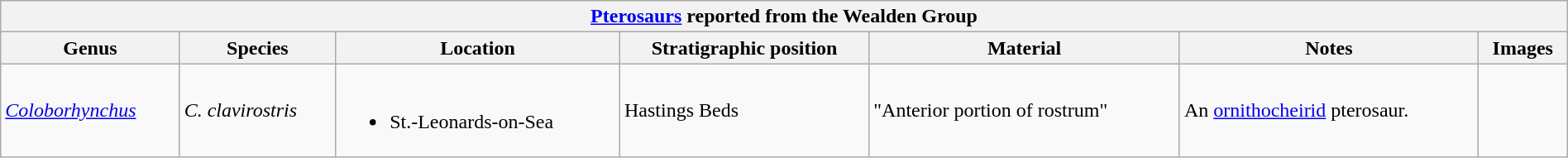<table class="wikitable" width="100%" align="center">
<tr>
<th colspan="7" align="center"><strong><a href='#'>Pterosaurs</a> reported from the Wealden Group</strong></th>
</tr>
<tr>
<th>Genus</th>
<th>Species</th>
<th>Location</th>
<th>Stratigraphic position</th>
<th>Material</th>
<th>Notes</th>
<th>Images</th>
</tr>
<tr>
<td><em><a href='#'>Coloborhynchus</a></em></td>
<td><em>C. clavirostris</em></td>
<td><br><ul><li>St.-Leonards-on-Sea</li></ul></td>
<td>Hastings Beds</td>
<td>"Anterior portion of rostrum"</td>
<td>An <a href='#'>ornithocheirid</a> pterosaur.</td>
<td></td>
</tr>
</table>
